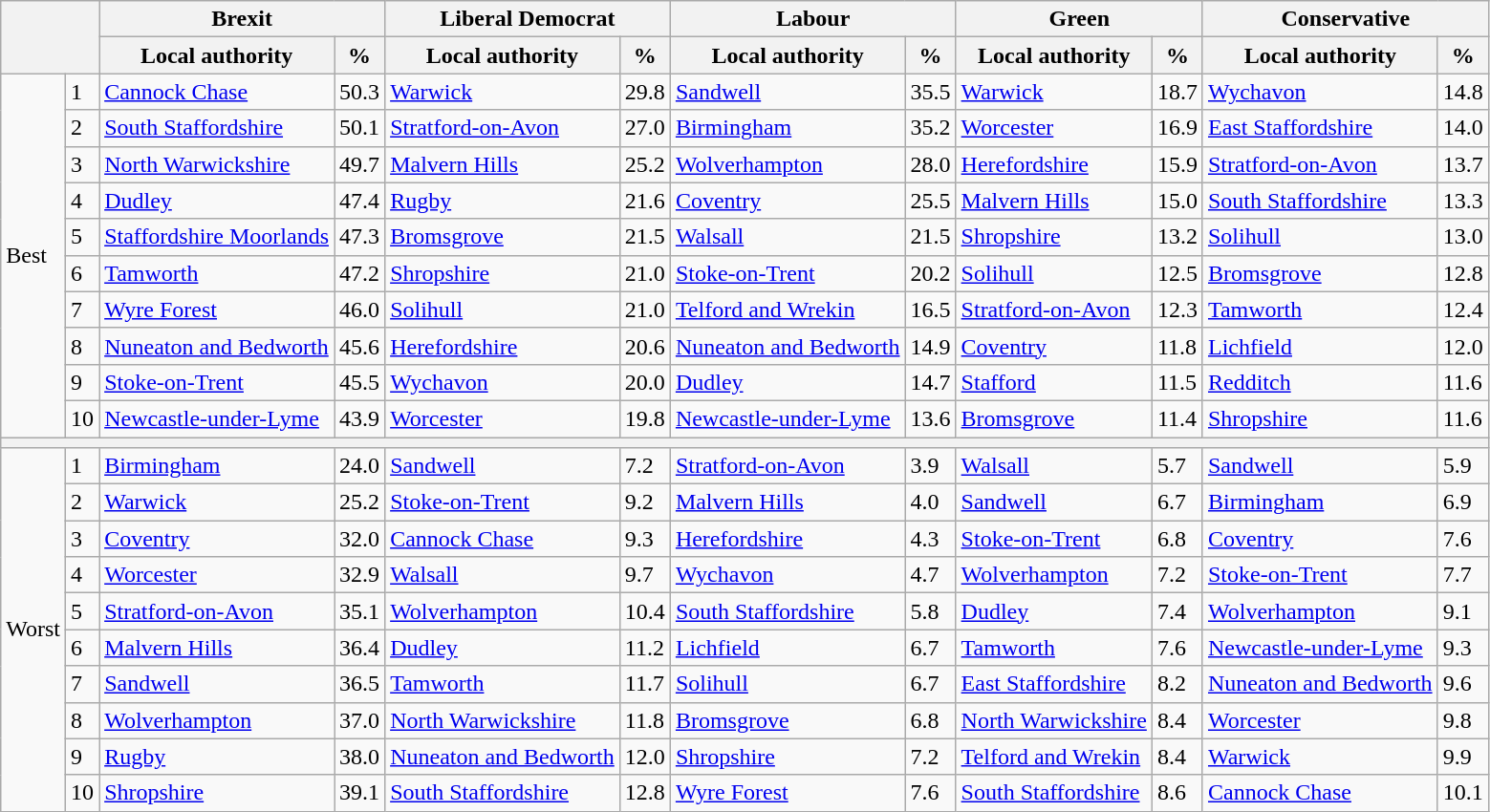<table class="wikitable">
<tr>
<th colspan="2" rowspan="2"></th>
<th colspan="2">Brexit</th>
<th colspan="2">Liberal Democrat</th>
<th colspan="2">Labour</th>
<th colspan="2">Green</th>
<th colspan="2">Conservative</th>
</tr>
<tr>
<th style="text-align:center;">Local authority</th>
<th style="text-align:center;">%</th>
<th>Local authority</th>
<th>%</th>
<th>Local authority</th>
<th>%</th>
<th>Local authority</th>
<th>%</th>
<th>Local authority</th>
<th>%</th>
</tr>
<tr>
<td rowspan="10">Best</td>
<td>1</td>
<td><a href='#'>Cannock Chase</a></td>
<td>50.3</td>
<td><a href='#'>Warwick</a></td>
<td>29.8</td>
<td><a href='#'>Sandwell</a></td>
<td>35.5</td>
<td><a href='#'>Warwick</a></td>
<td>18.7</td>
<td><a href='#'>Wychavon</a></td>
<td>14.8</td>
</tr>
<tr>
<td>2</td>
<td><a href='#'>South Staffordshire</a></td>
<td>50.1</td>
<td><a href='#'>Stratford-on-Avon</a></td>
<td>27.0</td>
<td><a href='#'>Birmingham</a></td>
<td>35.2</td>
<td><a href='#'>Worcester</a></td>
<td>16.9</td>
<td><a href='#'>East Staffordshire</a></td>
<td>14.0</td>
</tr>
<tr>
<td>3</td>
<td><a href='#'>North Warwickshire</a></td>
<td>49.7</td>
<td><a href='#'>Malvern Hills</a></td>
<td>25.2</td>
<td><a href='#'>Wolverhampton</a></td>
<td>28.0</td>
<td><a href='#'>Herefordshire</a></td>
<td>15.9</td>
<td><a href='#'>Stratford-on-Avon</a></td>
<td>13.7</td>
</tr>
<tr>
<td>4</td>
<td><a href='#'>Dudley</a></td>
<td>47.4</td>
<td><a href='#'>Rugby</a></td>
<td>21.6</td>
<td><a href='#'>Coventry</a></td>
<td>25.5</td>
<td><a href='#'>Malvern Hills</a></td>
<td>15.0</td>
<td><a href='#'>South Staffordshire</a></td>
<td>13.3</td>
</tr>
<tr>
<td>5</td>
<td><a href='#'>Staffordshire Moorlands</a></td>
<td>47.3</td>
<td><a href='#'>Bromsgrove</a></td>
<td>21.5</td>
<td><a href='#'>Walsall</a></td>
<td>21.5</td>
<td><a href='#'>Shropshire</a></td>
<td>13.2</td>
<td><a href='#'>Solihull</a></td>
<td>13.0</td>
</tr>
<tr>
<td>6</td>
<td><a href='#'>Tamworth</a></td>
<td>47.2</td>
<td><a href='#'>Shropshire</a></td>
<td>21.0</td>
<td><a href='#'>Stoke-on-Trent</a></td>
<td>20.2</td>
<td><a href='#'>Solihull</a></td>
<td>12.5</td>
<td><a href='#'>Bromsgrove</a></td>
<td>12.8</td>
</tr>
<tr>
<td>7</td>
<td><a href='#'>Wyre Forest</a></td>
<td>46.0</td>
<td><a href='#'>Solihull</a></td>
<td>21.0</td>
<td><a href='#'>Telford and Wrekin</a></td>
<td>16.5</td>
<td><a href='#'>Stratford-on-Avon</a></td>
<td>12.3</td>
<td><a href='#'>Tamworth</a></td>
<td>12.4</td>
</tr>
<tr>
<td>8</td>
<td><a href='#'>Nuneaton and Bedworth</a></td>
<td>45.6</td>
<td><a href='#'>Herefordshire</a></td>
<td>20.6</td>
<td><a href='#'>Nuneaton and Bedworth</a></td>
<td>14.9</td>
<td><a href='#'>Coventry</a></td>
<td>11.8</td>
<td><a href='#'>Lichfield</a></td>
<td>12.0</td>
</tr>
<tr>
<td>9</td>
<td><a href='#'>Stoke-on-Trent</a></td>
<td>45.5</td>
<td><a href='#'>Wychavon</a></td>
<td>20.0</td>
<td><a href='#'>Dudley</a></td>
<td>14.7</td>
<td><a href='#'>Stafford</a></td>
<td>11.5</td>
<td><a href='#'>Redditch</a></td>
<td>11.6</td>
</tr>
<tr>
<td>10</td>
<td><a href='#'>Newcastle-under-Lyme</a></td>
<td>43.9</td>
<td><a href='#'>Worcester</a></td>
<td>19.8</td>
<td><a href='#'>Newcastle-under-Lyme</a></td>
<td>13.6</td>
<td><a href='#'>Bromsgrove</a></td>
<td>11.4</td>
<td><a href='#'>Shropshire</a></td>
<td>11.6</td>
</tr>
<tr>
<th colspan="14"></th>
</tr>
<tr>
<td rowspan="10">Worst</td>
<td>1</td>
<td><a href='#'>Birmingham</a></td>
<td>24.0</td>
<td><a href='#'>Sandwell</a></td>
<td>7.2</td>
<td><a href='#'>Stratford-on-Avon</a></td>
<td>3.9</td>
<td><a href='#'>Walsall</a></td>
<td>5.7</td>
<td><a href='#'>Sandwell</a></td>
<td>5.9</td>
</tr>
<tr>
<td>2</td>
<td><a href='#'>Warwick</a></td>
<td>25.2</td>
<td><a href='#'>Stoke-on-Trent</a></td>
<td>9.2</td>
<td><a href='#'>Malvern Hills</a></td>
<td>4.0</td>
<td><a href='#'>Sandwell</a></td>
<td>6.7</td>
<td><a href='#'>Birmingham</a></td>
<td>6.9</td>
</tr>
<tr>
<td>3</td>
<td><a href='#'>Coventry</a></td>
<td>32.0</td>
<td><a href='#'>Cannock Chase</a></td>
<td>9.3</td>
<td><a href='#'>Herefordshire</a></td>
<td>4.3</td>
<td><a href='#'>Stoke-on-Trent</a></td>
<td>6.8</td>
<td><a href='#'>Coventry</a></td>
<td>7.6</td>
</tr>
<tr>
<td>4</td>
<td><a href='#'>Worcester</a></td>
<td>32.9</td>
<td><a href='#'>Walsall</a></td>
<td>9.7</td>
<td><a href='#'>Wychavon</a></td>
<td>4.7</td>
<td><a href='#'>Wolverhampton</a></td>
<td>7.2</td>
<td><a href='#'>Stoke-on-Trent</a></td>
<td>7.7</td>
</tr>
<tr>
<td>5</td>
<td><a href='#'>Stratford-on-Avon</a></td>
<td>35.1</td>
<td><a href='#'>Wolverhampton</a></td>
<td>10.4</td>
<td><a href='#'>South Staffordshire</a></td>
<td>5.8</td>
<td><a href='#'>Dudley</a></td>
<td>7.4</td>
<td><a href='#'>Wolverhampton</a></td>
<td>9.1</td>
</tr>
<tr>
<td>6</td>
<td><a href='#'>Malvern Hills</a></td>
<td>36.4</td>
<td><a href='#'>Dudley</a></td>
<td>11.2</td>
<td><a href='#'>Lichfield</a></td>
<td>6.7</td>
<td><a href='#'>Tamworth</a></td>
<td>7.6</td>
<td><a href='#'>Newcastle-under-Lyme</a></td>
<td>9.3</td>
</tr>
<tr>
<td>7</td>
<td><a href='#'>Sandwell</a></td>
<td>36.5</td>
<td><a href='#'>Tamworth</a></td>
<td>11.7</td>
<td><a href='#'>Solihull</a></td>
<td>6.7</td>
<td><a href='#'>East Staffordshire</a></td>
<td>8.2</td>
<td><a href='#'>Nuneaton and Bedworth</a></td>
<td>9.6</td>
</tr>
<tr>
<td>8</td>
<td><a href='#'>Wolverhampton</a></td>
<td>37.0</td>
<td><a href='#'>North Warwickshire</a></td>
<td>11.8</td>
<td><a href='#'>Bromsgrove</a></td>
<td>6.8</td>
<td><a href='#'>North Warwickshire</a></td>
<td>8.4</td>
<td><a href='#'>Worcester</a></td>
<td>9.8</td>
</tr>
<tr>
<td>9</td>
<td><a href='#'>Rugby</a></td>
<td>38.0</td>
<td><a href='#'>Nuneaton and Bedworth</a></td>
<td>12.0</td>
<td><a href='#'>Shropshire</a></td>
<td>7.2</td>
<td><a href='#'>Telford and Wrekin</a></td>
<td>8.4</td>
<td><a href='#'>Warwick</a></td>
<td>9.9</td>
</tr>
<tr>
<td>10</td>
<td><a href='#'>Shropshire</a></td>
<td>39.1</td>
<td><a href='#'>South Staffordshire</a></td>
<td>12.8</td>
<td><a href='#'>Wyre Forest</a></td>
<td>7.6</td>
<td><a href='#'>South Staffordshire</a></td>
<td>8.6</td>
<td><a href='#'>Cannock Chase</a></td>
<td>10.1</td>
</tr>
</table>
